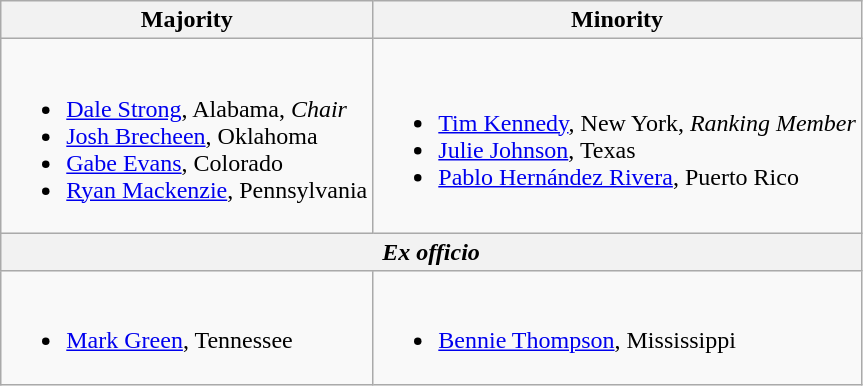<table class=wikitable>
<tr>
<th>Majority</th>
<th>Minority</th>
</tr>
<tr>
<td><br><ul><li><a href='#'>Dale Strong</a>, Alabama, <em>Chair</em></li><li><a href='#'>Josh Brecheen</a>, Oklahoma</li><li><a href='#'>Gabe Evans</a>, Colorado</li><li><a href='#'>Ryan Mackenzie</a>, Pennsylvania</li></ul></td>
<td><br><ul><li><a href='#'>Tim Kennedy</a>, New York, <em>Ranking Member</em></li><li><a href='#'>Julie Johnson</a>, Texas</li><li><a href='#'>Pablo Hernández Rivera</a>, Puerto Rico</li></ul></td>
</tr>
<tr>
<th colspan=2><em>Ex officio</em></th>
</tr>
<tr>
<td><br><ul><li><a href='#'>Mark Green</a>, Tennessee</li></ul></td>
<td><br><ul><li><a href='#'>Bennie Thompson</a>, Mississippi</li></ul></td>
</tr>
</table>
